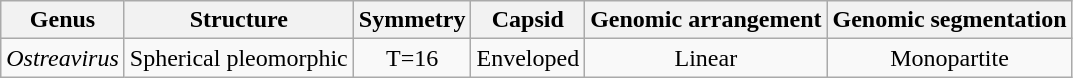<table class="wikitable sortable" style="text-align:center">
<tr>
<th>Genus</th>
<th>Structure</th>
<th>Symmetry</th>
<th>Capsid</th>
<th>Genomic arrangement</th>
<th>Genomic segmentation</th>
</tr>
<tr>
<td><em>Ostreavirus</em></td>
<td>Spherical pleomorphic</td>
<td>T=16</td>
<td>Enveloped</td>
<td>Linear</td>
<td>Monopartite</td>
</tr>
</table>
